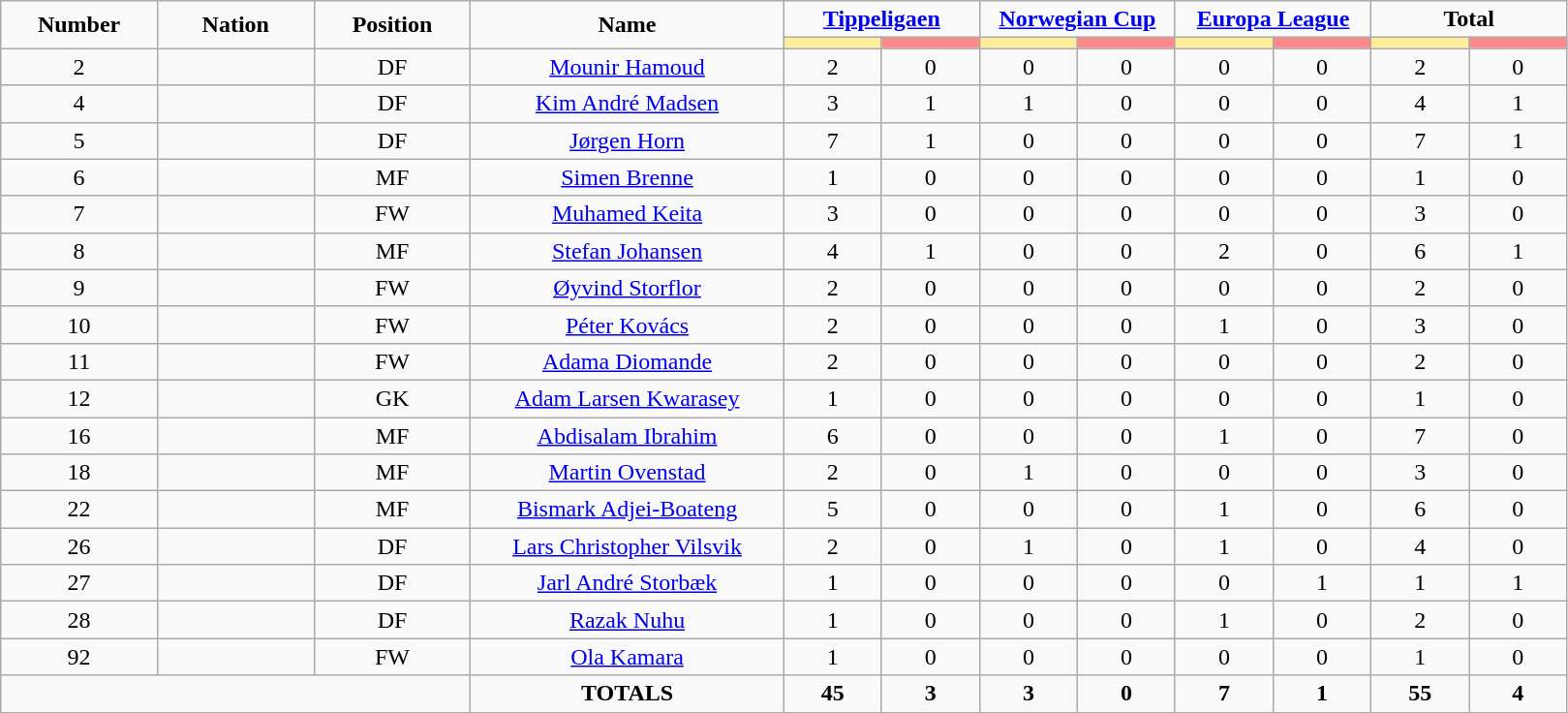<table class="wikitable" style="font-size: 100%; text-align: center;">
<tr>
<td rowspan="2" width="10%" align="center"><strong>Number</strong></td>
<td rowspan="2" width="10%" align="center"><strong>Nation</strong></td>
<td rowspan="2" width="10%" align="center"><strong>Position</strong></td>
<td rowspan="2" width="20%" align="center"><strong>Name</strong></td>
<td colspan="2" align="center"><strong><a href='#'>Tippeligaen</a></strong></td>
<td colspan="2" align="center"><strong><a href='#'>Norwegian Cup</a></strong></td>
<td colspan="2" align="center"><strong><a href='#'>Europa League</a></strong></td>
<td colspan="2" align="center"><strong>Total</strong></td>
</tr>
<tr>
<th width=60 style="background: #FFEE99"></th>
<th width=60 style="background: #FF8888"></th>
<th width=60 style="background: #FFEE99"></th>
<th width=60 style="background: #FF8888"></th>
<th width=60 style="background: #FFEE99"></th>
<th width=60 style="background: #FF8888"></th>
<th width=60 style="background: #FFEE99"></th>
<th width=60 style="background: #FF8888"></th>
</tr>
<tr>
<td>2</td>
<td></td>
<td>DF</td>
<td><a href='#'>Mounir Hamoud</a></td>
<td>2</td>
<td>0</td>
<td>0</td>
<td>0</td>
<td>0</td>
<td>0</td>
<td>2</td>
<td>0</td>
</tr>
<tr>
<td>4</td>
<td></td>
<td>DF</td>
<td><a href='#'>Kim André Madsen</a></td>
<td>3</td>
<td>1</td>
<td>1</td>
<td>0</td>
<td>0</td>
<td>0</td>
<td>4</td>
<td>1</td>
</tr>
<tr>
<td>5</td>
<td></td>
<td>DF</td>
<td><a href='#'>Jørgen Horn</a></td>
<td>7</td>
<td>1</td>
<td>0</td>
<td>0</td>
<td>0</td>
<td>0</td>
<td>7</td>
<td>1</td>
</tr>
<tr>
<td>6</td>
<td></td>
<td>MF</td>
<td><a href='#'>Simen Brenne</a></td>
<td>1</td>
<td>0</td>
<td>0</td>
<td>0</td>
<td>0</td>
<td>0</td>
<td>1</td>
<td>0</td>
</tr>
<tr>
<td>7</td>
<td></td>
<td>FW</td>
<td><a href='#'>Muhamed Keita</a></td>
<td>3</td>
<td>0</td>
<td>0</td>
<td>0</td>
<td>0</td>
<td>0</td>
<td>3</td>
<td>0</td>
</tr>
<tr>
<td>8</td>
<td></td>
<td>MF</td>
<td><a href='#'>Stefan Johansen</a></td>
<td>4</td>
<td>1</td>
<td>0</td>
<td>0</td>
<td>2</td>
<td>0</td>
<td>6</td>
<td>1</td>
</tr>
<tr>
<td>9</td>
<td></td>
<td>FW</td>
<td><a href='#'>Øyvind Storflor</a></td>
<td>2</td>
<td>0</td>
<td>0</td>
<td>0</td>
<td>0</td>
<td>0</td>
<td>2</td>
<td>0</td>
</tr>
<tr>
<td>10</td>
<td></td>
<td>FW</td>
<td><a href='#'>Péter Kovács</a></td>
<td>2</td>
<td>0</td>
<td>0</td>
<td>0</td>
<td>1</td>
<td>0</td>
<td>3</td>
<td>0</td>
</tr>
<tr>
<td>11</td>
<td></td>
<td>FW</td>
<td><a href='#'>Adama Diomande</a></td>
<td>2</td>
<td>0</td>
<td>0</td>
<td>0</td>
<td>0</td>
<td>0</td>
<td>2</td>
<td>0</td>
</tr>
<tr>
<td>12</td>
<td></td>
<td>GK</td>
<td><a href='#'>Adam Larsen Kwarasey</a></td>
<td>1</td>
<td>0</td>
<td>0</td>
<td>0</td>
<td>0</td>
<td>0</td>
<td>1</td>
<td>0</td>
</tr>
<tr>
<td>16</td>
<td></td>
<td>MF</td>
<td><a href='#'>Abdisalam Ibrahim</a></td>
<td>6</td>
<td>0</td>
<td>0</td>
<td>0</td>
<td>1</td>
<td>0</td>
<td>7</td>
<td>0</td>
</tr>
<tr>
<td>18</td>
<td></td>
<td>MF</td>
<td><a href='#'>Martin Ovenstad</a></td>
<td>2</td>
<td>0</td>
<td>1</td>
<td>0</td>
<td>0</td>
<td>0</td>
<td>3</td>
<td>0</td>
</tr>
<tr>
<td>22</td>
<td></td>
<td>MF</td>
<td><a href='#'>Bismark Adjei-Boateng</a></td>
<td>5</td>
<td>0</td>
<td>0</td>
<td>0</td>
<td>1</td>
<td>0</td>
<td>6</td>
<td>0</td>
</tr>
<tr>
<td>26</td>
<td></td>
<td>DF</td>
<td><a href='#'>Lars Christopher Vilsvik</a></td>
<td>2</td>
<td>0</td>
<td>1</td>
<td>0</td>
<td>1</td>
<td>0</td>
<td>4</td>
<td>0</td>
</tr>
<tr>
<td>27</td>
<td></td>
<td>DF</td>
<td><a href='#'>Jarl André Storbæk</a></td>
<td>1</td>
<td>0</td>
<td>0</td>
<td>0</td>
<td>0</td>
<td>1</td>
<td>1</td>
<td>1</td>
</tr>
<tr>
<td>28</td>
<td></td>
<td>DF</td>
<td><a href='#'>Razak Nuhu</a></td>
<td>1</td>
<td>0</td>
<td>0</td>
<td>0</td>
<td>1</td>
<td>0</td>
<td>2</td>
<td>0</td>
</tr>
<tr>
<td>92</td>
<td></td>
<td>FW</td>
<td><a href='#'>Ola Kamara</a></td>
<td>1</td>
<td>0</td>
<td>0</td>
<td>0</td>
<td>0</td>
<td>0</td>
<td>1</td>
<td>0</td>
</tr>
<tr>
<td colspan="3"></td>
<td><strong>TOTALS</strong></td>
<td><strong>45</strong></td>
<td><strong>3</strong></td>
<td><strong>3</strong></td>
<td><strong>0</strong></td>
<td><strong>7</strong></td>
<td><strong>1</strong></td>
<td><strong>55</strong></td>
<td><strong>4</strong></td>
</tr>
</table>
